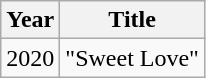<table class="wikitable plainrowheaders sortable">
<tr>
<th scope="col">Year</th>
<th scope="col">Title</th>
</tr>
<tr>
<td>2020</td>
<td>"Sweet Love"</td>
</tr>
</table>
